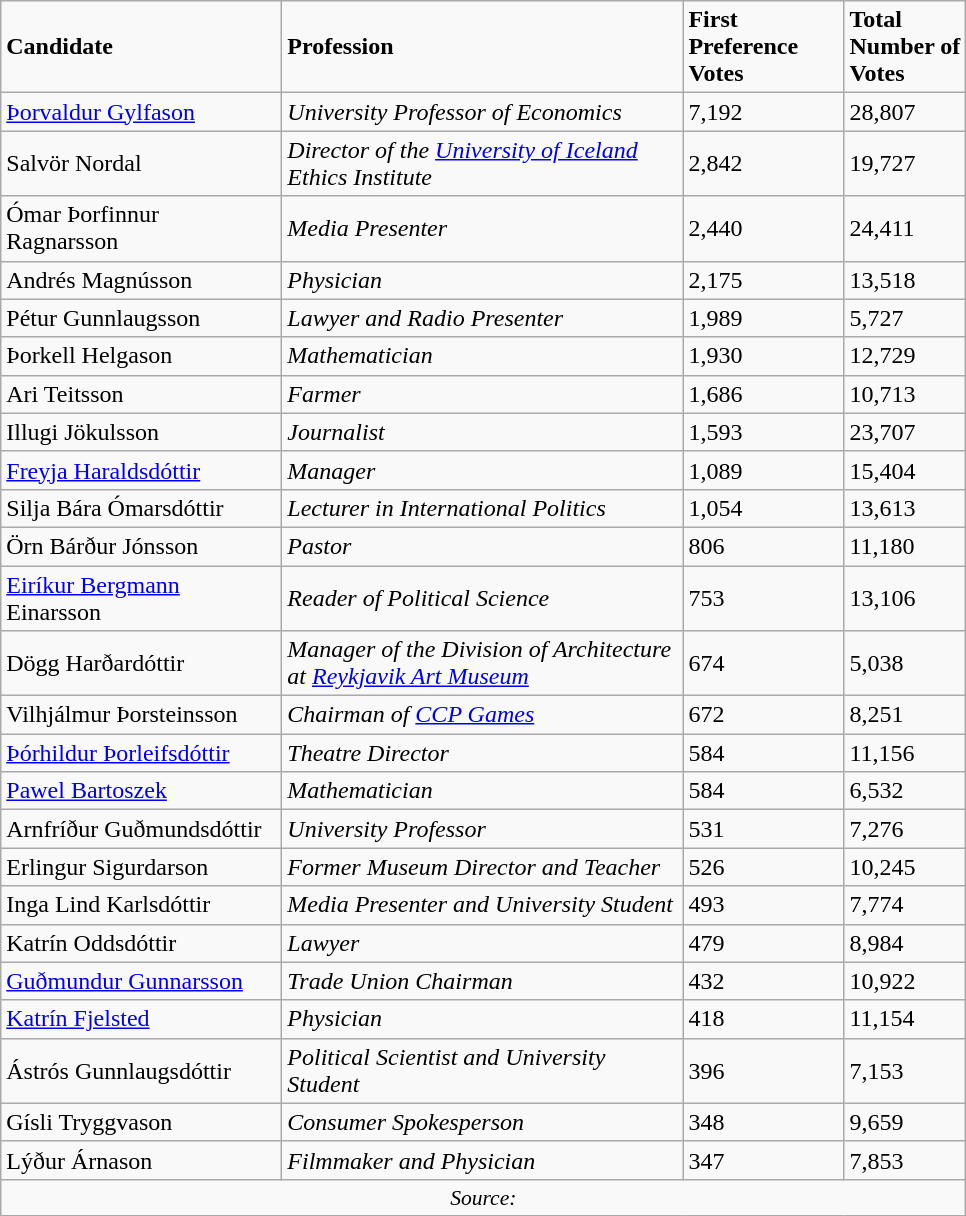<table class="wikitable">
<tr>
<td width="180"><strong>Candidate</strong></td>
<td width="260"><strong>Profession</strong></td>
<td width="100"><strong>First Preference Votes</strong></td>
<td><strong>Total</strong><br><strong>Number of</strong><br><strong>Votes</strong></td>
</tr>
<tr>
<td><a href='#'>Þorvaldur Gylfason</a></td>
<td><em>University Professor of Economics</em></td>
<td>7,192</td>
<td>28,807</td>
</tr>
<tr>
<td>Salvör Nordal</td>
<td><em>Director of the <a href='#'>University of Iceland</a> Ethics Institute</em></td>
<td>2,842</td>
<td>19,727</td>
</tr>
<tr>
<td>Ómar Þorfinnur Ragnarsson</td>
<td><em>Media Presenter</em></td>
<td>2,440</td>
<td>24,411</td>
</tr>
<tr>
<td>Andrés Magnússon</td>
<td><em>Physician</em></td>
<td>2,175</td>
<td>13,518</td>
</tr>
<tr>
<td>Pétur Gunnlaugsson</td>
<td><em>Lawyer and Radio Presenter</em></td>
<td>1,989</td>
<td>5,727</td>
</tr>
<tr>
<td>Þorkell Helgason</td>
<td><em>Mathematician</em></td>
<td>1,930</td>
<td>12,729</td>
</tr>
<tr>
<td>Ari Teitsson</td>
<td><em>Farmer</em></td>
<td>1,686</td>
<td>10,713</td>
</tr>
<tr>
<td>Illugi Jökulsson</td>
<td><em>Journalist</em></td>
<td>1,593</td>
<td>23,707</td>
</tr>
<tr>
<td><a href='#'>Freyja Haraldsdóttir</a></td>
<td><em>Manager</em></td>
<td>1,089</td>
<td>15,404</td>
</tr>
<tr>
<td>Silja Bára Ómarsdóttir</td>
<td><em>Lecturer in International Politics</em></td>
<td>1,054</td>
<td>13,613</td>
</tr>
<tr>
<td>Örn Bárður Jónsson</td>
<td><em>Pastor</em></td>
<td>806</td>
<td>11,180</td>
</tr>
<tr>
<td><a href='#'>Eiríkur Bergmann</a> Einarsson</td>
<td><em>Reader of Political Science</em></td>
<td>753</td>
<td>13,106</td>
</tr>
<tr>
<td>Dögg Harðardóttir</td>
<td><em>Manager of the Division of Architecture at <a href='#'>Reykjavik Art Museum</a></em></td>
<td>674</td>
<td>5,038</td>
</tr>
<tr>
<td>Vilhjálmur Þorsteinsson</td>
<td><em>Chairman of <a href='#'>CCP Games</a></em></td>
<td>672</td>
<td>8,251</td>
</tr>
<tr>
<td><a href='#'>Þórhildur Þorleifsdóttir</a></td>
<td><em>Theatre Director</em></td>
<td>584</td>
<td>11,156</td>
</tr>
<tr>
<td><a href='#'>Pawel Bartoszek</a></td>
<td><em>Mathematician</em></td>
<td>584</td>
<td>6,532</td>
</tr>
<tr>
<td>Arnfríður Guðmundsdóttir</td>
<td><em>University Professor</em></td>
<td>531</td>
<td>7,276</td>
</tr>
<tr>
<td>Erlingur Sigurdarson</td>
<td><em>Former Museum Director and Teacher</em></td>
<td>526</td>
<td>10,245</td>
</tr>
<tr>
<td>Inga Lind Karlsdóttir</td>
<td><em>Media Presenter and University Student</em></td>
<td>493</td>
<td>7,774</td>
</tr>
<tr>
<td>Katrín Oddsdóttir</td>
<td><em>Lawyer</em></td>
<td>479</td>
<td>8,984</td>
</tr>
<tr>
<td><a href='#'>Guðmundur Gunnarsson</a></td>
<td><em>Trade Union Chairman</em></td>
<td>432</td>
<td>10,922</td>
</tr>
<tr>
<td><a href='#'>Katrín Fjelsted</a></td>
<td><em>Physician</em></td>
<td>418</td>
<td>11,154</td>
</tr>
<tr>
<td>Ástrós Gunnlaugsdóttir</td>
<td><em>Political Scientist and University Student</em></td>
<td>396</td>
<td>7,153</td>
</tr>
<tr>
<td>Gísli Tryggvason</td>
<td><em>Consumer Spokesperson</em></td>
<td>348</td>
<td>9,659</td>
</tr>
<tr>
<td>Lýður Árnason</td>
<td><em>Filmmaker and Physician</em></td>
<td>347</td>
<td>7,853</td>
</tr>
<tr>
<td colspan="14" style="text-align:center;font-size:90%;"><em>Source: </em></td>
</tr>
</table>
